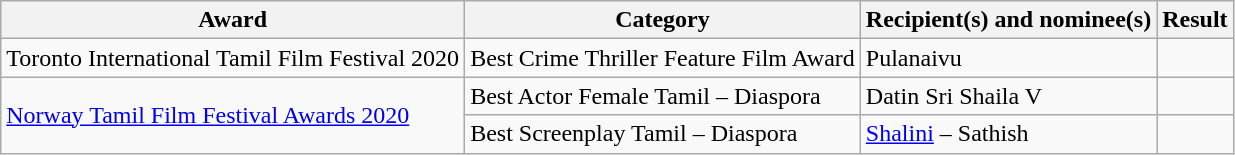<table class="wikitable">
<tr>
<th>Award</th>
<th>Category</th>
<th>Recipient(s) and nominee(s)</th>
<th>Result</th>
</tr>
<tr>
<td>Toronto International Tamil Film Festival 2020</td>
<td>Best Crime Thriller Feature Film Award</td>
<td>Pulanaivu</td>
<td></td>
</tr>
<tr>
<td rowspan=2><a href='#'>Norway Tamil Film Festival Awards 2020</a></td>
<td>Best Actor Female Tamil – Diaspora</td>
<td>Datin Sri Shaila V</td>
<td></td>
</tr>
<tr>
<td>Best Screenplay Tamil – Diaspora</td>
<td><a href='#'>Shalini</a> – Sathish</td>
<td></td>
</tr>
</table>
